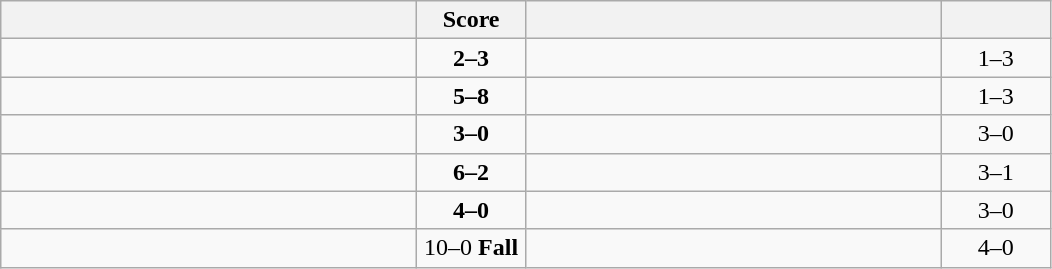<table class="wikitable" style="text-align: center; ">
<tr>
<th align="right" width="270"></th>
<th width="65">Score</th>
<th align="left" width="270"></th>
<th width="65"></th>
</tr>
<tr>
<td align="left"></td>
<td><strong>2–3</strong></td>
<td align="left"><strong></strong></td>
<td>1–3 <strong></strong></td>
</tr>
<tr>
<td align="left"></td>
<td><strong>5–8</strong></td>
<td align="left"><strong></strong></td>
<td>1–3 <strong></strong></td>
</tr>
<tr>
<td align="left"><strong></strong></td>
<td><strong>3–0</strong></td>
<td align="left"></td>
<td>3–0 <strong></strong></td>
</tr>
<tr>
<td align="left"><strong></strong></td>
<td><strong>6–2</strong></td>
<td align="left"></td>
<td>3–1 <strong></strong></td>
</tr>
<tr>
<td align="left"><strong></strong></td>
<td><strong>4–0</strong></td>
<td align="left"></td>
<td>3–0 <strong></strong></td>
</tr>
<tr>
<td align="left"><strong></strong></td>
<td>10–0 <strong>Fall</strong></td>
<td align="left"></td>
<td>4–0 <strong></strong></td>
</tr>
</table>
